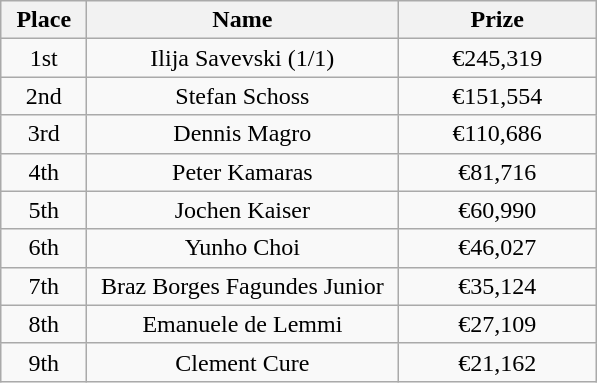<table class="wikitable">
<tr>
<th width="50">Place</th>
<th width="200">Name</th>
<th width="125">Prize</th>
</tr>
<tr>
<td align = "center">1st</td>
<td align = "center">Ilija Savevski (1/1)</td>
<td align="center">€245,319</td>
</tr>
<tr>
<td align = "center">2nd</td>
<td align = "center">Stefan Schoss</td>
<td align="center">€151,554</td>
</tr>
<tr>
<td align = "center">3rd</td>
<td align = "center">Dennis Magro</td>
<td align="center">€110,686</td>
</tr>
<tr>
<td align = "center">4th</td>
<td align = "center">Peter Kamaras</td>
<td align="center">€81,716</td>
</tr>
<tr>
<td align = "center">5th</td>
<td align = "center">Jochen Kaiser</td>
<td align="center">€60,990</td>
</tr>
<tr>
<td align = "center">6th</td>
<td align = "center">Yunho Choi</td>
<td align="center">€46,027</td>
</tr>
<tr>
<td align = "center">7th</td>
<td align = "center">Braz Borges Fagundes Junior</td>
<td align="center">€35,124</td>
</tr>
<tr>
<td align = "center">8th</td>
<td align = "center">Emanuele de Lemmi</td>
<td align="center">€27,109</td>
</tr>
<tr>
<td align = "center">9th</td>
<td align = "center">Clement Cure</td>
<td align="center">€21,162</td>
</tr>
</table>
